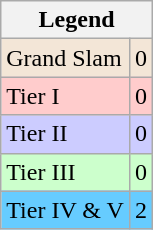<table class="wikitable sortable mw-collapsible mw-collapsed">
<tr>
<th colspan=2>Legend</th>
</tr>
<tr style="background:#f3e6d7;">
<td>Grand Slam</td>
<td align="center">0</td>
</tr>
<tr bgcolor="#ffcccc">
<td>Tier I</td>
<td align="center">0</td>
</tr>
<tr bgcolor="#ccccff">
<td>Tier II</td>
<td align="center">0</td>
</tr>
<tr bgcolor="#CCFFCC">
<td>Tier III</td>
<td align="center">0</td>
</tr>
<tr bgcolor="#66CCFF">
<td>Tier IV & V</td>
<td align="center">2</td>
</tr>
</table>
